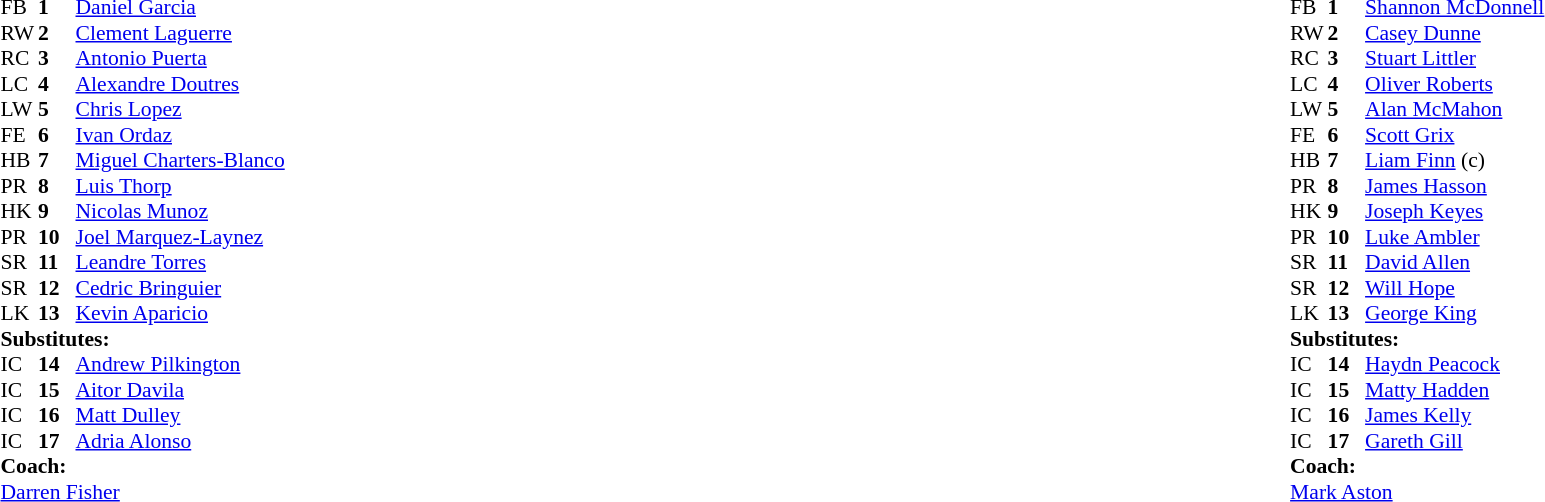<table width="100%">
<tr>
<td valign="top" width="50%"><br><table style="font-size: 90%" cellspacing="0" cellpadding="0">
<tr>
<th width="25"></th>
<th width="25"></th>
</tr>
<tr>
<td>FB</td>
<td><strong>1</strong></td>
<td><a href='#'>Daniel Garcia</a></td>
</tr>
<tr>
<td>RW</td>
<td><strong>2</strong></td>
<td><a href='#'>Clement Laguerre</a></td>
</tr>
<tr>
<td>RC</td>
<td><strong>3</strong></td>
<td><a href='#'>Antonio Puerta</a></td>
</tr>
<tr>
<td>LC</td>
<td><strong>4</strong></td>
<td><a href='#'>Alexandre Doutres</a></td>
</tr>
<tr>
<td>LW</td>
<td><strong>5</strong></td>
<td><a href='#'>Chris Lopez</a></td>
</tr>
<tr>
<td>FE</td>
<td><strong>6</strong></td>
<td><a href='#'>Ivan Ordaz</a></td>
</tr>
<tr>
<td>HB</td>
<td><strong>7</strong></td>
<td><a href='#'>Miguel Charters-Blanco</a></td>
</tr>
<tr>
<td>PR</td>
<td><strong>8</strong></td>
<td><a href='#'>Luis Thorp</a></td>
</tr>
<tr>
<td>HK</td>
<td><strong>9</strong></td>
<td><a href='#'>Nicolas Munoz</a></td>
</tr>
<tr>
<td>PR</td>
<td><strong>10</strong></td>
<td><a href='#'>Joel Marquez-Laynez</a></td>
</tr>
<tr>
<td>SR</td>
<td><strong>11</strong></td>
<td><a href='#'>Leandre Torres</a></td>
</tr>
<tr>
<td>SR</td>
<td><strong>12</strong></td>
<td><a href='#'>Cedric Bringuier</a> </td>
</tr>
<tr>
<td>LK</td>
<td><strong>13</strong></td>
<td><a href='#'>Kevin Aparicio</a></td>
</tr>
<tr>
<td colspan=3><strong>Substitutes:</strong></td>
</tr>
<tr>
<td>IC</td>
<td><strong>14</strong></td>
<td><a href='#'>Andrew Pilkington</a></td>
</tr>
<tr>
<td>IC</td>
<td><strong>15</strong></td>
<td><a href='#'>Aitor Davila</a></td>
</tr>
<tr>
<td>IC</td>
<td><strong>16</strong></td>
<td><a href='#'>Matt Dulley</a></td>
</tr>
<tr>
<td>IC</td>
<td><strong>17</strong></td>
<td><a href='#'>Adria Alonso</a></td>
</tr>
<tr>
<td colspan=3><strong>Coach:</strong></td>
</tr>
<tr>
<td colspan="4"><a href='#'>Darren Fisher</a></td>
</tr>
</table>
</td>
<td valign="top" width="50%"><br><table style="font-size: 90%" cellspacing="0" cellpadding="0" align="center">
<tr>
<th width="25"></th>
<th width="25"></th>
</tr>
<tr>
<td>FB</td>
<td><strong>1</strong></td>
<td><a href='#'>Shannon McDonnell</a></td>
</tr>
<tr>
<td>RW</td>
<td><strong>2</strong></td>
<td><a href='#'>Casey Dunne</a></td>
</tr>
<tr>
<td>RC</td>
<td><strong>3</strong></td>
<td><a href='#'>Stuart Littler</a></td>
</tr>
<tr>
<td>LC</td>
<td><strong>4</strong></td>
<td><a href='#'>Oliver Roberts</a></td>
</tr>
<tr>
<td>LW</td>
<td><strong>5</strong></td>
<td><a href='#'>Alan McMahon</a></td>
</tr>
<tr>
<td>FE</td>
<td><strong>6</strong></td>
<td><a href='#'>Scott Grix</a></td>
</tr>
<tr>
<td>HB</td>
<td><strong>7</strong></td>
<td><a href='#'>Liam Finn</a> (c)</td>
</tr>
<tr>
<td>PR</td>
<td><strong>8</strong></td>
<td><a href='#'>James Hasson</a></td>
</tr>
<tr>
<td>HK</td>
<td><strong>9</strong></td>
<td><a href='#'>Joseph Keyes</a></td>
</tr>
<tr>
<td>PR</td>
<td><strong>10</strong></td>
<td><a href='#'>Luke Ambler</a></td>
</tr>
<tr>
<td>SR</td>
<td><strong>11</strong></td>
<td><a href='#'>David Allen</a></td>
</tr>
<tr>
<td>SR</td>
<td><strong>12</strong></td>
<td><a href='#'>Will Hope</a></td>
</tr>
<tr>
<td>LK</td>
<td><strong>13</strong></td>
<td><a href='#'>George King</a></td>
</tr>
<tr>
<td colspan=3><strong>Substitutes:</strong></td>
</tr>
<tr>
<td>IC</td>
<td><strong>14</strong></td>
<td><a href='#'>Haydn Peacock</a></td>
</tr>
<tr>
<td>IC</td>
<td><strong>15</strong></td>
<td><a href='#'>Matty Hadden</a></td>
</tr>
<tr>
<td>IC</td>
<td><strong>16</strong></td>
<td><a href='#'>James Kelly</a></td>
</tr>
<tr>
<td>IC</td>
<td><strong>17</strong></td>
<td><a href='#'>Gareth Gill</a></td>
</tr>
<tr>
<td colspan=3><strong>Coach:</strong></td>
</tr>
<tr>
<td colspan="4"><a href='#'>Mark Aston</a></td>
</tr>
</table>
</td>
</tr>
</table>
